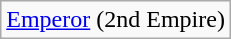<table class="wikitable">
<tr>
<td> <a href='#'>Emperor</a> (2nd Empire)</td>
</tr>
</table>
